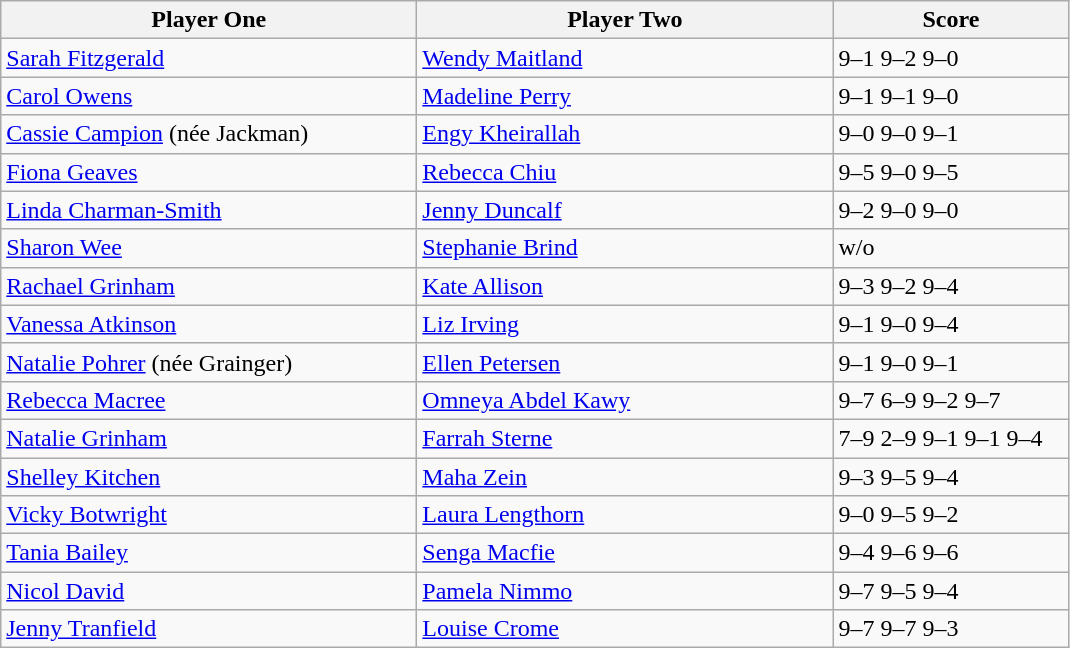<table class="wikitable">
<tr>
<th width=270>Player One</th>
<th width=270>Player Two</th>
<th width=150>Score</th>
</tr>
<tr>
<td> <a href='#'>Sarah Fitzgerald</a></td>
<td> <a href='#'>Wendy Maitland</a></td>
<td>9–1 9–2 9–0</td>
</tr>
<tr>
<td> <a href='#'>Carol Owens</a></td>
<td> <a href='#'>Madeline Perry</a></td>
<td>9–1 9–1 9–0</td>
</tr>
<tr>
<td> <a href='#'>Cassie Campion</a> (née Jackman)</td>
<td> <a href='#'>Engy Kheirallah</a></td>
<td>9–0 9–0 9–1</td>
</tr>
<tr>
<td> <a href='#'>Fiona Geaves</a></td>
<td> <a href='#'>Rebecca Chiu</a></td>
<td>9–5 9–0 9–5</td>
</tr>
<tr>
<td> <a href='#'>Linda Charman-Smith</a></td>
<td> <a href='#'>Jenny Duncalf</a></td>
<td>9–2 9–0 9–0</td>
</tr>
<tr>
<td> <a href='#'>Sharon Wee</a></td>
<td> <a href='#'>Stephanie Brind</a></td>
<td>w/o</td>
</tr>
<tr>
<td> <a href='#'>Rachael Grinham</a></td>
<td> <a href='#'>Kate Allison</a></td>
<td>9–3 9–2 9–4</td>
</tr>
<tr>
<td> <a href='#'>Vanessa Atkinson</a></td>
<td> <a href='#'>Liz Irving</a></td>
<td>9–1 9–0 9–4</td>
</tr>
<tr>
<td> <a href='#'>Natalie Pohrer</a> (née Grainger)</td>
<td> <a href='#'>Ellen Petersen</a></td>
<td>9–1 9–0 9–1</td>
</tr>
<tr>
<td> <a href='#'>Rebecca Macree</a></td>
<td> <a href='#'>Omneya Abdel Kawy</a></td>
<td>9–7 6–9 9–2 9–7</td>
</tr>
<tr>
<td> <a href='#'>Natalie Grinham</a></td>
<td> <a href='#'>Farrah Sterne</a></td>
<td>7–9 2–9 9–1 9–1 9–4</td>
</tr>
<tr>
<td> <a href='#'>Shelley Kitchen</a></td>
<td> <a href='#'>Maha Zein</a></td>
<td>9–3 9–5 9–4</td>
</tr>
<tr>
<td> <a href='#'>Vicky Botwright</a></td>
<td> <a href='#'>Laura Lengthorn</a></td>
<td>9–0 9–5 9–2</td>
</tr>
<tr>
<td> <a href='#'>Tania Bailey</a></td>
<td> <a href='#'>Senga Macfie</a></td>
<td>9–4 9–6 9–6</td>
</tr>
<tr>
<td> <a href='#'>Nicol David</a></td>
<td> <a href='#'>Pamela Nimmo</a></td>
<td>9–7 9–5 9–4</td>
</tr>
<tr>
<td> <a href='#'>Jenny Tranfield</a></td>
<td> <a href='#'>Louise Crome</a></td>
<td>9–7 9–7 9–3</td>
</tr>
</table>
